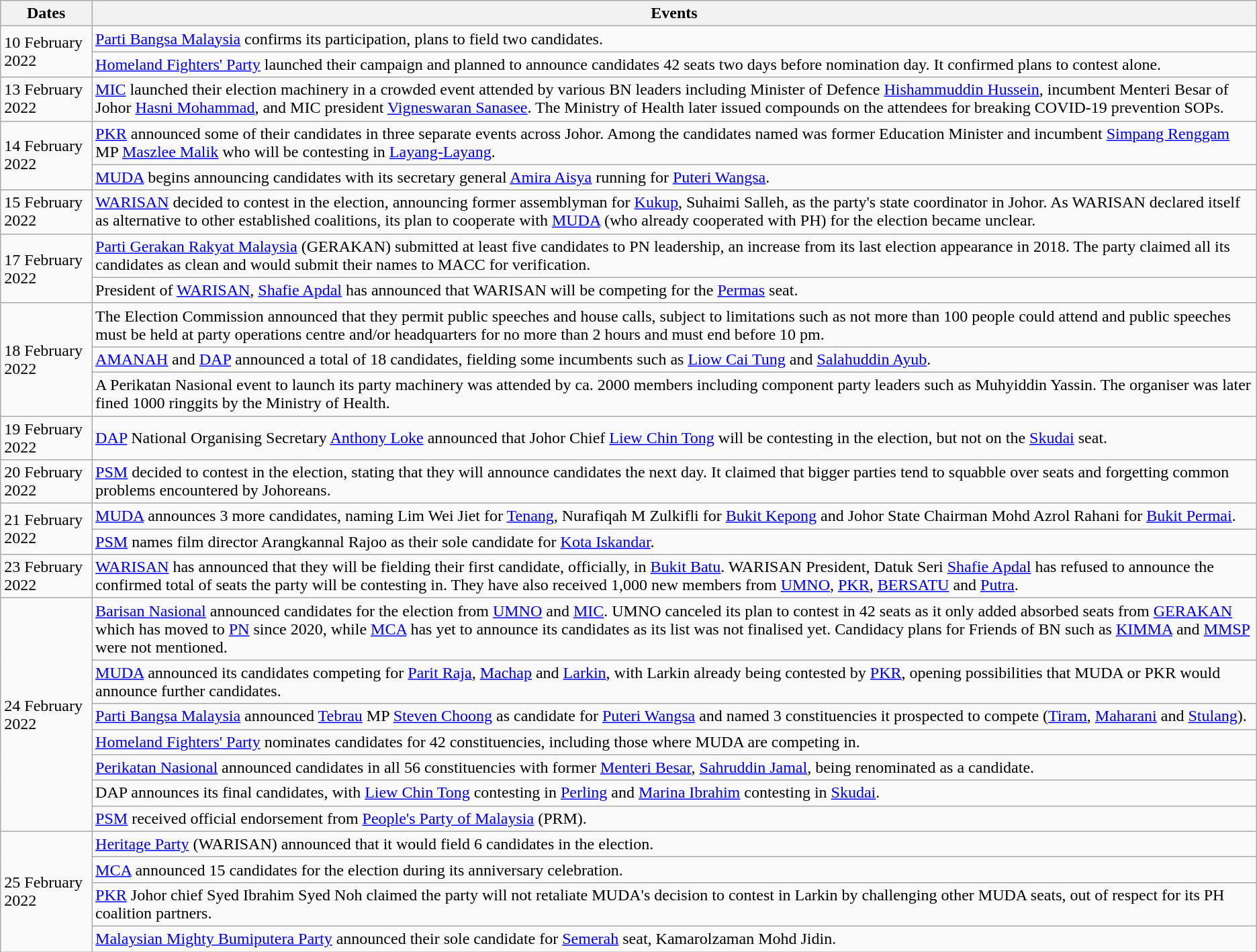<table class="wikitable">
<tr>
<th>Dates</th>
<th>Events</th>
</tr>
<tr>
<td rowspan="2">10 February 2022</td>
<td><a href='#'>Parti Bangsa Malaysia</a> confirms its participation, plans to field two candidates.</td>
</tr>
<tr>
<td> <a href='#'>Homeland Fighters' Party</a> launched their campaign and planned to announce candidates 42 seats two days before nomination day. It confirmed plans to contest alone.</td>
</tr>
<tr>
<td>13 February 2022</td>
<td> <a href='#'>MIC</a> launched their election machinery in a crowded event attended by various BN leaders including Minister of Defence <a href='#'>Hishammuddin Hussein</a>, incumbent Menteri Besar of Johor <a href='#'>Hasni Mohammad</a>, and MIC president <a href='#'>Vigneswaran Sanasee</a>. The Ministry of Health later issued compounds on the attendees for breaking COVID-19 prevention SOPs.</td>
</tr>
<tr>
<td rowspan="2">14 February 2022</td>
<td>  <a href='#'>PKR</a> announced some of their candidates in three separate events across Johor. Among the candidates named was former Education Minister and incumbent <a href='#'>Simpang Renggam</a> MP <a href='#'>Maszlee Malik</a> who will be contesting in <a href='#'>Layang-Layang</a>.</td>
</tr>
<tr>
<td> <a href='#'>MUDA</a> begins announcing candidates with its secretary general <a href='#'>Amira Aisya</a> running for <a href='#'>Puteri Wangsa</a>.</td>
</tr>
<tr>
<td>15 February 2022</td>
<td><a href='#'>WARISAN</a> decided to contest in the election, announcing former assemblyman for <a href='#'>Kukup</a>, Suhaimi Salleh, as the party's state coordinator in Johor. As WARISAN declared itself as alternative to other established coalitions, its plan to cooperate with <a href='#'>MUDA</a> (who already cooperated with PH) for the election became unclear.</td>
</tr>
<tr>
<td rowspan="2">17 February 2022</td>
<td>  <a href='#'>Parti Gerakan Rakyat Malaysia</a> (GERAKAN) submitted at least five candidates to PN leadership, an increase from its last election appearance in 2018. The party claimed all its candidates as clean and would submit their names to MACC for verification.</td>
</tr>
<tr>
<td>President of <a href='#'>WARISAN</a>, <a href='#'>Shafie Apdal</a> has announced that WARISAN will be competing for the <a href='#'>Permas</a> seat.</td>
</tr>
<tr>
<td rowspan="3">18 February 2022</td>
<td>The Election Commission announced that they permit public speeches and house calls, subject to limitations such as not more than 100 people could attend and public speeches must be held at party operations centre and/or headquarters for no more than 2 hours and must end before 10 pm.</td>
</tr>
<tr>
<td> <a href='#'>AMANAH</a> and <a href='#'>DAP</a> announced a total of 18 candidates, fielding some incumbents such as <a href='#'>Liow Cai Tung</a> and <a href='#'>Salahuddin Ayub</a>.</td>
</tr>
<tr>
<td> A Perikatan Nasional event to launch its party machinery was attended by ca. 2000 members including component party leaders such as Muhyiddin Yassin. The organiser was later fined 1000 ringgits by the Ministry of Health.</td>
</tr>
<tr>
<td>19 February 2022</td>
<td> <a href='#'>DAP</a> National Organising Secretary <a href='#'>Anthony Loke</a> announced that Johor Chief <a href='#'>Liew Chin Tong</a> will be contesting in the election, but not on the <a href='#'>Skudai</a> seat.</td>
</tr>
<tr>
<td>20 February 2022</td>
<td> <a href='#'>PSM</a> decided to contest in the election, stating that they will announce candidates the next day. It claimed that bigger parties tend to squabble over seats and forgetting common problems encountered by Johoreans.</td>
</tr>
<tr>
<td rowspan="2">21 February 2022</td>
<td> <a href='#'>MUDA</a> announces 3 more candidates, naming Lim Wei Jiet for <a href='#'>Tenang</a>, Nurafiqah M Zulkifli for <a href='#'>Bukit Kepong</a> and Johor State Chairman Mohd Azrol Rahani for <a href='#'>Bukit Permai</a>.</td>
</tr>
<tr>
<td> <a href='#'>PSM</a> names film director Arangkannal Rajoo as their sole candidate for <a href='#'>Kota Iskandar</a>.</td>
</tr>
<tr>
<td>23 February 2022</td>
<td><a href='#'>WARISAN</a> has announced that they will be fielding their first candidate, officially, in <a href='#'>Bukit Batu</a>. WARISAN President, Datuk Seri <a href='#'>Shafie Apdal</a> has refused to announce the confirmed total of seats the party will be contesting in. They have also received 1,000 new members from <a href='#'>UMNO</a>, <a href='#'>PKR</a>, <a href='#'>BERSATU</a> and <a href='#'>Putra</a>.</td>
</tr>
<tr>
<td rowspan="7">24 February 2022</td>
<td><a href='#'>Barisan Nasional</a> announced candidates for the election from <a href='#'>UMNO</a> and <a href='#'>MIC</a>. UMNO canceled its plan to contest in 42 seats as it only added absorbed seats from <a href='#'>GERAKAN</a> which has moved to <a href='#'>PN</a> since 2020, while <a href='#'>MCA</a> has yet to announce its candidates as its list was not finalised yet. Candidacy plans for Friends of BN such as <a href='#'>KIMMA</a> and <a href='#'>MMSP</a> were not mentioned.</td>
</tr>
<tr>
<td> <a href='#'>MUDA</a> announced its candidates competing for <a href='#'>Parit Raja</a>, <a href='#'>Machap</a> and <a href='#'>Larkin</a>, with Larkin already being contested by <a href='#'>PKR</a>, opening possibilities that MUDA or PKR would announce further candidates.</td>
</tr>
<tr>
<td><a href='#'>Parti Bangsa Malaysia</a> announced <a href='#'>Tebrau</a> MP <a href='#'>Steven Choong</a> as candidate for <a href='#'>Puteri Wangsa</a> and named 3 constituencies it prospected to compete (<a href='#'>Tiram</a>, <a href='#'>Maharani</a> and <a href='#'>Stulang</a>).</td>
</tr>
<tr>
<td> <a href='#'>Homeland Fighters' Party</a> nominates candidates for 42 constituencies, including those where MUDA are competing in.</td>
</tr>
<tr>
<td> <a href='#'>Perikatan Nasional</a> announced candidates in all 56 constituencies with former <a href='#'>Menteri Besar</a>, <a href='#'>Sahruddin Jamal</a>, being renominated as a candidate.</td>
</tr>
<tr>
<td>   DAP announces its final candidates, with <a href='#'>Liew Chin Tong</a> contesting in <a href='#'>Perling</a> and <a href='#'>Marina Ibrahim</a> contesting in <a href='#'>Skudai</a>.</td>
</tr>
<tr>
<td>  <a href='#'>PSM</a> received official endorsement from <a href='#'>People's Party of Malaysia</a> (PRM).</td>
</tr>
<tr>
<td rowspan="4">25 February 2022</td>
<td><a href='#'>Heritage Party</a> (WARISAN) announced that it would field 6 candidates in the election.</td>
</tr>
<tr>
<td> <a href='#'>MCA</a> announced 15 candidates for the election during its anniversary celebration.</td>
</tr>
<tr>
<td>  <a href='#'>PKR</a> Johor chief Syed Ibrahim Syed Noh claimed the party will not retaliate MUDA's decision to contest in Larkin by challenging other MUDA seats, out of respect for its PH coalition partners.</td>
</tr>
<tr>
<td> <a href='#'>Malaysian Mighty Bumiputera Party</a> announced their sole candidate for <a href='#'>Semerah</a> seat, Kamarolzaman Mohd Jidin.</td>
</tr>
</table>
